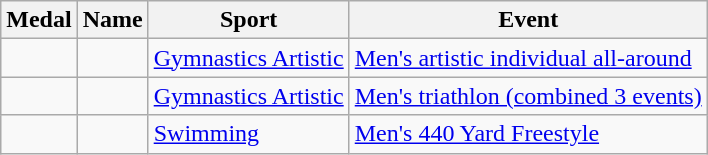<table class="wikitable sortable">
<tr>
<th>Medal</th>
<th>Name</th>
<th>Sport</th>
<th>Event</th>
</tr>
<tr>
<td></td>
<td></td>
<td><a href='#'>Gymnastics Artistic</a></td>
<td><a href='#'>Men's artistic individual all-around</a></td>
</tr>
<tr>
<td></td>
<td></td>
<td><a href='#'>Gymnastics Artistic</a></td>
<td><a href='#'>Men's triathlon (combined 3 events)</a></td>
</tr>
<tr>
<td></td>
<td></td>
<td><a href='#'>Swimming</a></td>
<td><a href='#'>Men's 440 Yard Freestyle</a></td>
</tr>
</table>
